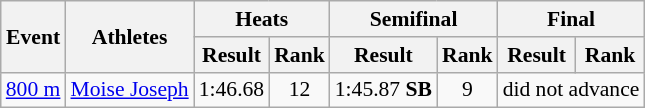<table class="wikitable" border="1" style="font-size:90%">
<tr>
<th rowspan="2">Event</th>
<th rowspan="2">Athletes</th>
<th colspan="2">Heats</th>
<th colspan="2">Semifinal</th>
<th colspan="2">Final</th>
</tr>
<tr>
<th>Result</th>
<th>Rank</th>
<th>Result</th>
<th>Rank</th>
<th>Result</th>
<th>Rank</th>
</tr>
<tr>
<td><a href='#'>800 m</a></td>
<td><a href='#'>Moise Joseph</a></td>
<td align=center>1:46.68</td>
<td align=center>12</td>
<td align=center>1:45.87 <strong>SB</strong></td>
<td align=center>9</td>
<td align=center colspan=2>did not advance</td>
</tr>
</table>
